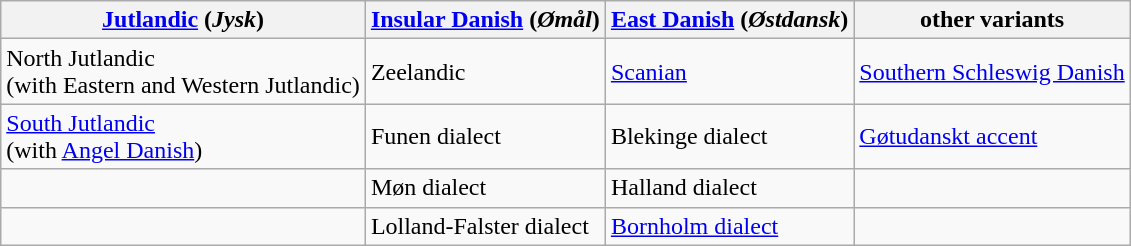<table class="wikitable">
<tr>
<th scope=col><a href='#'>Jutlandic</a> (<em>Jysk</em>)</th>
<th scope=col><a href='#'>Insular Danish</a> (<em>Ømål</em>)</th>
<th scope=col><a href='#'>East Danish</a> (<em>Østdansk</em>)</th>
<th scope=col>other variants</th>
</tr>
<tr>
<td>North Jutlandic<br>(with Eastern and Western Jutlandic)</td>
<td>Zeelandic</td>
<td><a href='#'>Scanian</a></td>
<td><a href='#'>Southern Schleswig Danish</a></td>
</tr>
<tr>
<td><a href='#'>South Jutlandic</a><br>(with <a href='#'>Angel Danish</a>)</td>
<td>Funen dialect</td>
<td>Blekinge dialect</td>
<td><a href='#'>Gøtudanskt accent</a></td>
</tr>
<tr>
<td></td>
<td>Møn dialect</td>
<td>Halland dialect</td>
<td></td>
</tr>
<tr>
<td></td>
<td>Lolland-Falster dialect</td>
<td><a href='#'>Bornholm dialect</a></td>
<td></td>
</tr>
</table>
